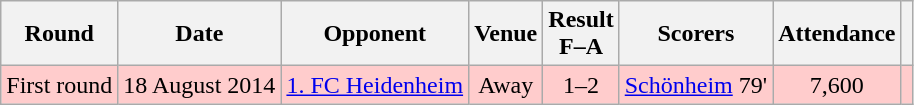<table class="wikitable" style="text-align:center">
<tr>
<th>Round</th>
<th>Date</th>
<th>Opponent</th>
<th>Venue</th>
<th>Result<br>F–A</th>
<th>Scorers</th>
<th>Attendance</th>
<th></th>
</tr>
<tr style="background:#fcc">
<td>First round</td>
<td>18 August 2014</td>
<td><a href='#'>1. FC Heidenheim</a></td>
<td>Away</td>
<td>1–2</td>
<td><a href='#'>Schönheim</a> 79'</td>
<td>7,600</td>
<td></td>
</tr>
</table>
